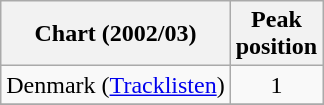<table class="wikitable sortable">
<tr>
<th>Chart (2002/03)</th>
<th>Peak<br>position</th>
</tr>
<tr>
<td>Denmark (<a href='#'>Tracklisten</a>)</td>
<td style="text-align:center;">1</td>
</tr>
<tr>
</tr>
</table>
